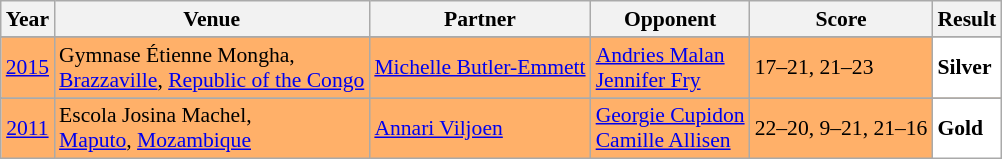<table class="sortable wikitable" style="font-size: 90%;">
<tr>
<th>Year</th>
<th>Venue</th>
<th>Partner</th>
<th>Opponent</th>
<th>Score</th>
<th>Result</th>
</tr>
<tr>
</tr>
<tr style="background:#FFB069">
<td align="center"><a href='#'>2015</a></td>
<td align="left">Gymnase Étienne Mongha,<br><a href='#'>Brazzaville</a>, <a href='#'>Republic of the Congo</a></td>
<td align="left"> <a href='#'>Michelle Butler-Emmett</a></td>
<td align="left"> <a href='#'>Andries Malan</a><br> <a href='#'>Jennifer Fry</a></td>
<td align="left">17–21, 21–23</td>
<td style="text-align:left; background:white"> <strong>Silver</strong></td>
</tr>
<tr>
</tr>
<tr style="background:#FFB069">
<td align="center"><a href='#'>2011</a></td>
<td align="left">Escola Josina Machel,<br><a href='#'>Maputo</a>, <a href='#'>Mozambique</a></td>
<td align="left"> <a href='#'>Annari Viljoen</a></td>
<td align="left"> <a href='#'>Georgie Cupidon</a><br> <a href='#'>Camille Allisen</a></td>
<td align="left">22–20, 9–21, 21–16</td>
<td style="text-align:left; background:white"> <strong>Gold</strong></td>
</tr>
</table>
